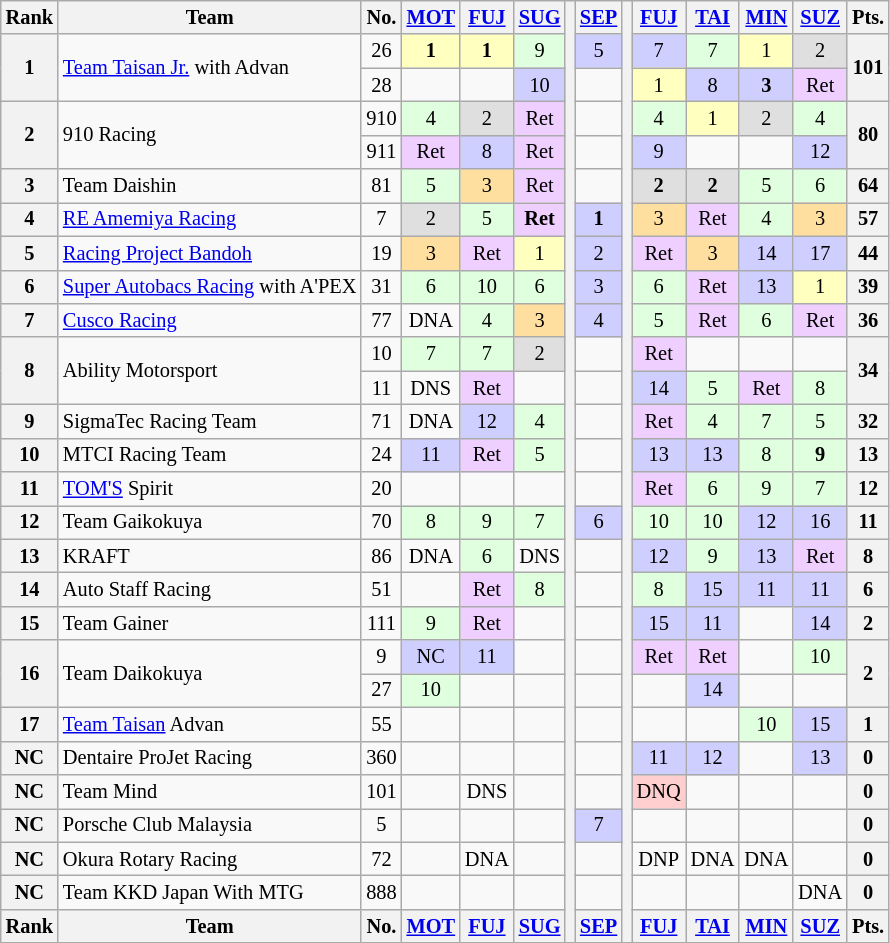<table class="wikitable" style="font-size:85%; text-align:center">
<tr>
<th>Rank</th>
<th>Team</th>
<th>No.</th>
<th><a href='#'>MOT</a><br></th>
<th><a href='#'>FUJ</a><br></th>
<th><a href='#'>SUG</a><br></th>
<th rowspan="28"></th>
<th><a href='#'>SEP</a><br></th>
<th rowspan="28"></th>
<th><a href='#'>FUJ</a><br></th>
<th><a href='#'>TAI</a><br></th>
<th><a href='#'>MIN</a><br></th>
<th><a href='#'>SUZ</a><br></th>
<th>Pts.</th>
</tr>
<tr>
<th rowspan="2">1</th>
<td rowspan="2" align="left"><a href='#'>Team Taisan Jr.</a> with Advan</td>
<td>26</td>
<td bgcolor="#FFFFBF"><strong>1</strong></td>
<td bgcolor="#FFFFBF"><strong>1</strong></td>
<td bgcolor="#DFFFDF">9</td>
<td bgcolor="#CFCFFF">5</td>
<td bgcolor="#CFCFFF">7</td>
<td bgcolor="#DFFFDF">7</td>
<td bgcolor="#FFFFBF">1</td>
<td bgcolor="#DFDFDF">2</td>
<th rowspan="2">101</th>
</tr>
<tr>
<td>28</td>
<td></td>
<td></td>
<td bgcolor="#CFCFFF">10</td>
<td></td>
<td bgcolor="#FFFFBF">1</td>
<td bgcolor="#CFCFFF">8</td>
<td bgcolor="#CFCFFF"><strong>3</strong></td>
<td bgcolor="#EFCFFF">Ret</td>
</tr>
<tr>
<th rowspan="2">2</th>
<td rowspan="2" align="left">910 Racing</td>
<td>910</td>
<td bgcolor="#DFFFDF">4</td>
<td bgcolor="#DFDFDF">2</td>
<td bgcolor="#EFCFFF">Ret</td>
<td></td>
<td bgcolor="#DFFFDF">4</td>
<td bgcolor="#FFFFBF">1</td>
<td bgcolor="#DFDFDF">2</td>
<td bgcolor="#DFFFDF">4</td>
<th rowspan="2">80</th>
</tr>
<tr>
<td>911</td>
<td bgcolor="#EFCFFF">Ret</td>
<td bgcolor="#CFCFFF">8</td>
<td bgcolor="#EFCFFF">Ret</td>
<td></td>
<td bgcolor="#CFCFFF">9</td>
<td></td>
<td></td>
<td bgcolor="#CFCFFF">12</td>
</tr>
<tr>
<th>3</th>
<td align="left">Team Daishin</td>
<td>81</td>
<td bgcolor="#DFFFDF">5</td>
<td bgcolor="#FFDF9F">3</td>
<td bgcolor="#EFCFFF">Ret</td>
<td></td>
<td bgcolor="#DFDFDF"><strong>2</strong></td>
<td bgcolor="#DFDFDF"><strong>2</strong></td>
<td bgcolor="#DFFFDF">5</td>
<td bgcolor="#DFFFDF">6</td>
<th>64</th>
</tr>
<tr>
<th>4</th>
<td align="left"><a href='#'>RE Amemiya Racing</a></td>
<td>7</td>
<td bgcolor="#DFDFDF">2</td>
<td bgcolor="#DFFFDF">5</td>
<td bgcolor="#EFCFFF"><strong>Ret</strong></td>
<td bgcolor="#CFCFFF"><strong>1</strong></td>
<td bgcolor="#FFDF9F">3</td>
<td bgcolor="#EFCFFF">Ret</td>
<td bgcolor="#DFFFDF">4</td>
<td bgcolor="#FFDF9F">3</td>
<th>57</th>
</tr>
<tr>
<th>5</th>
<td align="left"><a href='#'>Racing Project Bandoh</a></td>
<td>19</td>
<td bgcolor="#FFDF9F">3</td>
<td bgcolor="#EFCFFF">Ret</td>
<td bgcolor="#FFFFBF">1</td>
<td bgcolor="#CFCFFF">2</td>
<td bgcolor="#EFCFFF">Ret</td>
<td bgcolor="#FFDF9F">3</td>
<td bgcolor="#CFCFFF">14</td>
<td bgcolor="#CFCFFF">17</td>
<th>44</th>
</tr>
<tr>
<th>6</th>
<td align="left"><a href='#'>Super Autobacs Racing</a> with A'PEX</td>
<td>31</td>
<td bgcolor="#DFFFDF">6</td>
<td bgcolor="#DFFFDF">10</td>
<td bgcolor="#DFFFDF">6</td>
<td bgcolor="#CFCFFF">3</td>
<td bgcolor="#DFFFDF">6</td>
<td bgcolor="#EFCFFF">Ret</td>
<td bgcolor="#CFCFFF">13</td>
<td bgcolor="#FFFFBF">1</td>
<th>39</th>
</tr>
<tr>
<th>7</th>
<td align="left"><a href='#'>Cusco Racing</a></td>
<td>77</td>
<td>DNA</td>
<td bgcolor="#DFFFDF">4</td>
<td bgcolor="#FFDF9F">3</td>
<td bgcolor="#CFCFFF">4</td>
<td bgcolor="#DFFFDF">5</td>
<td bgcolor="#EFCFFF">Ret</td>
<td bgcolor="#DFFFDF">6</td>
<td bgcolor="#EFCFFF">Ret</td>
<th>36</th>
</tr>
<tr>
<th rowspan="2">8</th>
<td rowspan="2" align="left">Ability Motorsport</td>
<td>10</td>
<td bgcolor="#DFFFDF">7</td>
<td bgcolor="#DFFFDF">7</td>
<td bgcolor="#DFDFDF">2</td>
<td></td>
<td bgcolor="#EFCFFF">Ret</td>
<td></td>
<td></td>
<td></td>
<th rowspan="2">34</th>
</tr>
<tr>
<td>11</td>
<td>DNS</td>
<td bgcolor="#EFCFFF">Ret</td>
<td></td>
<td></td>
<td bgcolor="#CFCFFF">14</td>
<td bgcolor="#DFFFDF">5</td>
<td bgcolor="#EFCFFF">Ret</td>
<td bgcolor="#DFFFDF">8</td>
</tr>
<tr>
<th>9</th>
<td align="left">SigmaTec Racing Team</td>
<td>71</td>
<td>DNA</td>
<td bgcolor="#CFCFFF">12</td>
<td bgcolor="#DFFFDF">4</td>
<td></td>
<td bgcolor="#EFCFFF">Ret</td>
<td bgcolor="#DFFFDF">4</td>
<td bgcolor="#DFFFDF">7</td>
<td bgcolor="#DFFFDF">5</td>
<th>32</th>
</tr>
<tr>
<th>10</th>
<td align="left">MTCI Racing Team</td>
<td>24</td>
<td bgcolor="#CFCFFF">11</td>
<td bgcolor="#EFCFFF">Ret</td>
<td bgcolor="#DFFFDF">5</td>
<td></td>
<td bgcolor="#CFCFFF">13</td>
<td bgcolor="#CFCFFF">13</td>
<td bgcolor="#DFFFDF">8</td>
<td bgcolor="#DFFFDF"><strong>9</strong></td>
<th>13</th>
</tr>
<tr>
<th>11</th>
<td align="left"><a href='#'>TOM'S</a> Spirit</td>
<td>20</td>
<td></td>
<td></td>
<td></td>
<td></td>
<td bgcolor="#EFCFFF">Ret</td>
<td bgcolor="#DFFFDF">6</td>
<td bgcolor="#DFFFDF">9</td>
<td bgcolor="#DFFFDF">7</td>
<th>12</th>
</tr>
<tr>
<th>12</th>
<td align="left">Team Gaikokuya</td>
<td>70</td>
<td bgcolor="#DFFFDF">8</td>
<td bgcolor="#DFFFDF">9</td>
<td bgcolor="#DFFFDF">7</td>
<td bgcolor="#CFCFFF">6</td>
<td bgcolor="#DFFFDF">10</td>
<td bgcolor="#DFFFDF">10</td>
<td bgcolor="#CFCFFF">12</td>
<td bgcolor="#CFCFFF">16</td>
<th>11</th>
</tr>
<tr>
<th>13</th>
<td align="left">KRAFT</td>
<td>86</td>
<td>DNA</td>
<td bgcolor="#DFFFDF">6</td>
<td>DNS</td>
<td></td>
<td bgcolor="#CFCFFF">12</td>
<td bgcolor="#DFFFDF">9</td>
<td bgcolor="#CFCFFF">13</td>
<td bgcolor="#EFCFFF">Ret</td>
<th>8</th>
</tr>
<tr>
<th>14</th>
<td align="left">Auto Staff Racing</td>
<td>51</td>
<td></td>
<td bgcolor="#EFCFFF">Ret</td>
<td bgcolor="#DFFFDF">8</td>
<td></td>
<td bgcolor="#DFFFDF">8</td>
<td bgcolor="#CFCFFF">15</td>
<td bgcolor="#CFCFFF">11</td>
<td bgcolor="#CFCFFF">11</td>
<th>6</th>
</tr>
<tr>
<th>15</th>
<td align="left">Team Gainer</td>
<td>111</td>
<td bgcolor="#DFFFDF">9</td>
<td bgcolor="#EFCFFF">Ret</td>
<td></td>
<td></td>
<td bgcolor="#CFCFFF">15</td>
<td bgcolor="#CFCFFF">11</td>
<td></td>
<td bgcolor="#CFCFFF">14</td>
<th>2</th>
</tr>
<tr>
<th rowspan="2">16</th>
<td rowspan="2" align="left">Team Daikokuya</td>
<td>9</td>
<td bgcolor="#CFCFFF">NC</td>
<td bgcolor="#CFCFFF">11</td>
<td></td>
<td></td>
<td bgcolor="#EFCFFF">Ret</td>
<td bgcolor="#EFCFFF">Ret</td>
<td></td>
<td bgcolor="#DFFFDF">10</td>
<th rowspan="2">2</th>
</tr>
<tr>
<td>27</td>
<td bgcolor="#DFFFDF">10</td>
<td></td>
<td></td>
<td></td>
<td></td>
<td bgcolor="#CFCFFF">14</td>
<td></td>
<td></td>
</tr>
<tr>
<th>17</th>
<td align="left"><a href='#'>Team Taisan</a> Advan</td>
<td>55</td>
<td></td>
<td></td>
<td></td>
<td></td>
<td></td>
<td></td>
<td bgcolor="#DFFFDF">10</td>
<td bgcolor="#CFCFFF">15</td>
<th>1</th>
</tr>
<tr>
<th>NC</th>
<td align="left">Dentaire ProJet Racing</td>
<td>360</td>
<td></td>
<td></td>
<td></td>
<td></td>
<td bgcolor="#CFCFFF">11</td>
<td bgcolor="#CFCFFF">12</td>
<td></td>
<td bgcolor="#CFCFFF">13</td>
<th>0</th>
</tr>
<tr>
<th>NC</th>
<td align="left">Team Mind</td>
<td>101</td>
<td></td>
<td>DNS</td>
<td></td>
<td></td>
<td bgcolor="#FFCFCF">DNQ</td>
<td></td>
<td></td>
<td></td>
<th>0</th>
</tr>
<tr>
<th>NC</th>
<td align="left">Porsche Club Malaysia</td>
<td>5</td>
<td></td>
<td></td>
<td></td>
<td bgcolor="#CFCFFF">7</td>
<td></td>
<td></td>
<td></td>
<td></td>
<th>0</th>
</tr>
<tr>
<th>NC</th>
<td align="left">Okura Rotary Racing</td>
<td>72</td>
<td></td>
<td>DNA</td>
<td></td>
<td></td>
<td>DNP</td>
<td>DNA</td>
<td>DNA</td>
<td></td>
<th>0</th>
</tr>
<tr>
<th>NC</th>
<td align="left">Team KKD Japan With MTG</td>
<td>888</td>
<td></td>
<td></td>
<td></td>
<td></td>
<td></td>
<td></td>
<td></td>
<td>DNA</td>
<th>0</th>
</tr>
<tr>
<th>Rank</th>
<th>Team</th>
<th>No.</th>
<th><a href='#'>MOT</a><br></th>
<th><a href='#'>FUJ</a><br></th>
<th><a href='#'>SUG</a><br></th>
<th><a href='#'>SEP</a><br></th>
<th><a href='#'>FUJ</a><br></th>
<th><a href='#'>TAI</a><br></th>
<th><a href='#'>MIN</a><br></th>
<th><a href='#'>SUZ</a><br></th>
<th>Pts.</th>
</tr>
</table>
